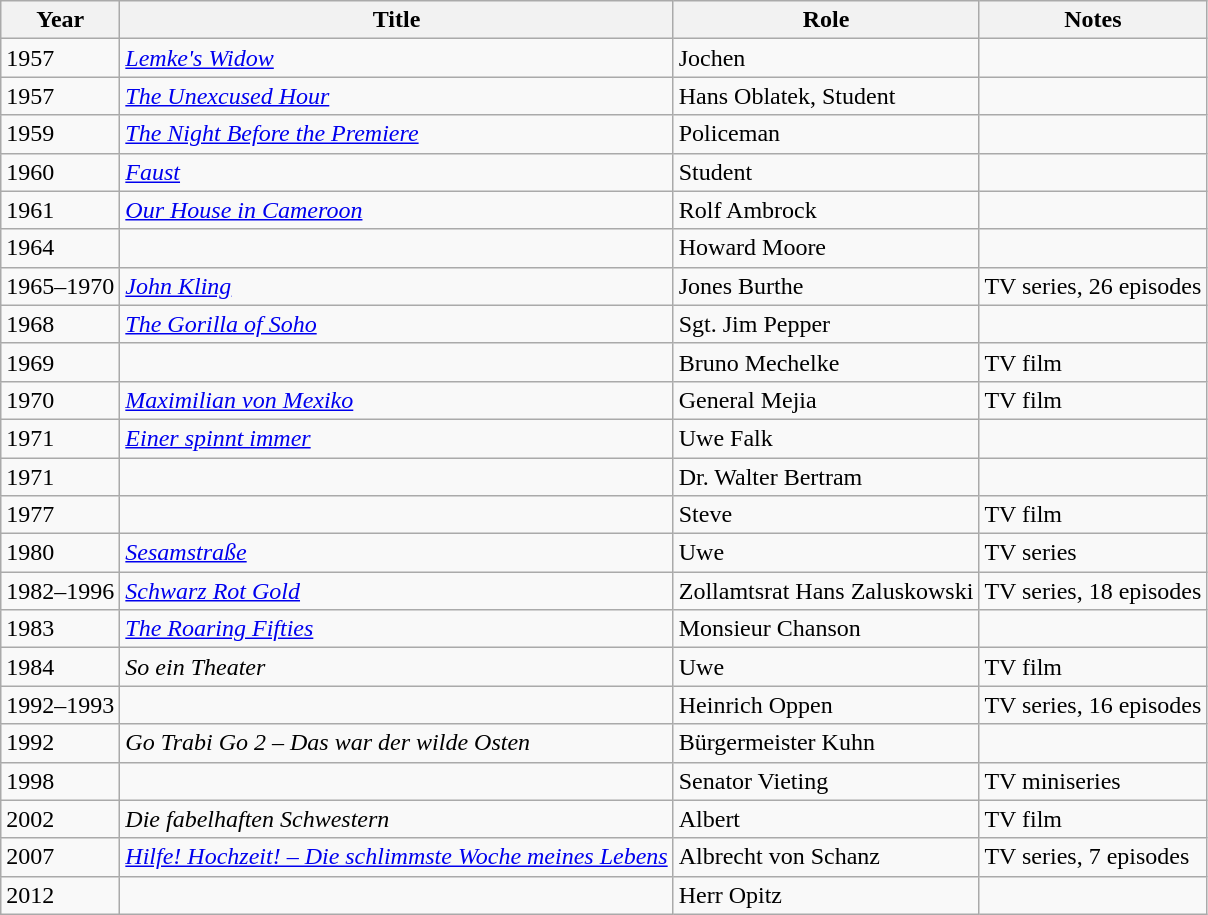<table class="wikitable">
<tr>
<th>Year</th>
<th>Title</th>
<th>Role</th>
<th>Notes</th>
</tr>
<tr>
<td>1957</td>
<td><em><a href='#'>Lemke's Widow</a></em></td>
<td>Jochen</td>
<td></td>
</tr>
<tr>
<td>1957</td>
<td><em><a href='#'>The Unexcused Hour</a></em></td>
<td>Hans Oblatek, Student</td>
<td></td>
</tr>
<tr>
<td>1959</td>
<td><em><a href='#'>The Night Before the Premiere</a></em></td>
<td>Policeman</td>
<td></td>
</tr>
<tr>
<td>1960</td>
<td><em><a href='#'>Faust</a></em></td>
<td>Student</td>
<td></td>
</tr>
<tr>
<td>1961</td>
<td><em><a href='#'>Our House in Cameroon</a></em></td>
<td>Rolf Ambrock</td>
<td></td>
</tr>
<tr>
<td>1964</td>
<td><em></em></td>
<td>Howard Moore</td>
<td></td>
</tr>
<tr>
<td>1965–1970</td>
<td><em><a href='#'>John Kling</a></em></td>
<td>Jones Burthe</td>
<td>TV series, 26 episodes</td>
</tr>
<tr>
<td>1968</td>
<td><em><a href='#'>The Gorilla of Soho</a></em></td>
<td>Sgt. Jim Pepper</td>
<td></td>
</tr>
<tr>
<td>1969</td>
<td><em></em></td>
<td>Bruno Mechelke</td>
<td>TV film</td>
</tr>
<tr>
<td>1970</td>
<td><em><a href='#'>Maximilian von Mexiko</a></em></td>
<td>General Mejia</td>
<td>TV film</td>
</tr>
<tr>
<td>1971</td>
<td><em><a href='#'>Einer spinnt immer</a></em></td>
<td>Uwe Falk</td>
<td></td>
</tr>
<tr>
<td>1971</td>
<td><em></em></td>
<td>Dr. Walter Bertram</td>
<td></td>
</tr>
<tr>
<td>1977</td>
<td><em></em></td>
<td>Steve</td>
<td>TV film</td>
</tr>
<tr>
<td>1980</td>
<td><em><a href='#'>Sesamstraße</a></em></td>
<td>Uwe</td>
<td>TV series</td>
</tr>
<tr>
<td>1982–1996</td>
<td><em><a href='#'>Schwarz Rot Gold</a></em></td>
<td>Zollamtsrat Hans Zaluskowski</td>
<td>TV series, 18 episodes</td>
</tr>
<tr>
<td>1983</td>
<td><em><a href='#'>The Roaring Fifties</a></em></td>
<td>Monsieur Chanson</td>
<td></td>
</tr>
<tr>
<td>1984</td>
<td><em>So ein Theater</em></td>
<td>Uwe</td>
<td>TV film</td>
</tr>
<tr>
<td>1992–1993</td>
<td><em></em></td>
<td>Heinrich Oppen</td>
<td>TV series, 16 episodes</td>
</tr>
<tr>
<td>1992</td>
<td><em>Go Trabi Go 2 – Das war der wilde Osten</em></td>
<td>Bürgermeister Kuhn</td>
<td></td>
</tr>
<tr>
<td>1998</td>
<td><em></em></td>
<td>Senator Vieting</td>
<td>TV miniseries</td>
</tr>
<tr>
<td>2002</td>
<td><em>Die fabelhaften Schwestern</em></td>
<td>Albert</td>
<td>TV film</td>
</tr>
<tr>
<td>2007</td>
<td><em><a href='#'>Hilfe! Hochzeit! – Die schlimmste Woche meines Lebens</a></em></td>
<td>Albrecht von Schanz</td>
<td>TV series, 7 episodes</td>
</tr>
<tr>
<td>2012</td>
<td><em></em></td>
<td>Herr Opitz</td>
<td></td>
</tr>
</table>
